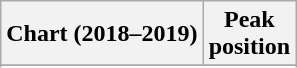<table class="wikitable sortable plainrowheaders" style="text-align:center">
<tr>
<th>Chart (2018–2019)</th>
<th>Peak<br>position</th>
</tr>
<tr>
</tr>
<tr>
</tr>
<tr>
</tr>
<tr>
</tr>
<tr>
</tr>
</table>
